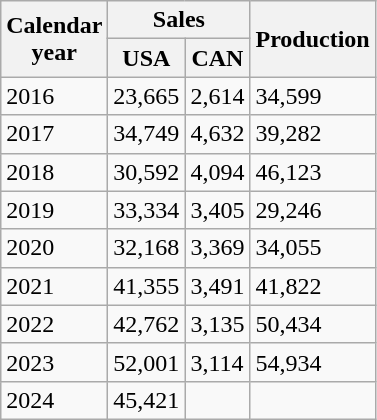<table class="wikitable floatleft">
<tr>
<th rowspan="2">Calendar<br>year</th>
<th colspan="2">Sales</th>
<th rowspan="2">Production</th>
</tr>
<tr>
<th>USA</th>
<th>CAN</th>
</tr>
<tr>
<td>2016</td>
<td>23,665</td>
<td>2,614</td>
<td>34,599</td>
</tr>
<tr>
<td>2017</td>
<td>34,749</td>
<td>4,632</td>
<td>39,282</td>
</tr>
<tr>
<td>2018</td>
<td>30,592</td>
<td>4,094</td>
<td>46,123</td>
</tr>
<tr>
<td>2019</td>
<td>33,334</td>
<td>3,405</td>
<td>29,246</td>
</tr>
<tr>
<td>2020</td>
<td>32,168</td>
<td>3,369</td>
<td>34,055</td>
</tr>
<tr>
<td>2021</td>
<td>41,355</td>
<td>3,491</td>
<td>41,822</td>
</tr>
<tr>
<td>2022</td>
<td>42,762</td>
<td>3,135</td>
<td>50,434</td>
</tr>
<tr>
<td>2023</td>
<td>52,001</td>
<td>3,114</td>
<td>54,934</td>
</tr>
<tr>
<td>2024</td>
<td>45,421</td>
<td></td>
<td></td>
</tr>
</table>
